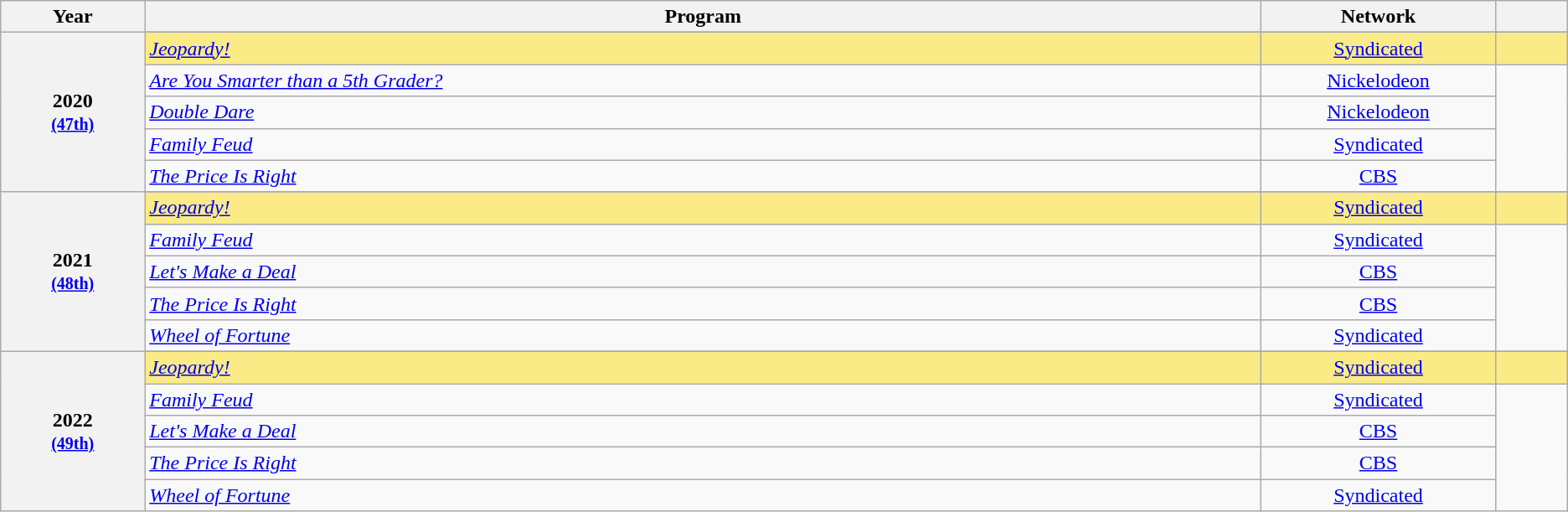<table class="wikitable">
<tr>
<th width="4%">Year</th>
<th width="31%">Program</th>
<th width="6%">Network</th>
<th style="width:2%;"></th>
</tr>
<tr>
<th scope="row" rowspan=6 style="text-align:center">2020 <br><small><a href='#'>(47th)</a></small></th>
</tr>
<tr style="background:#FAEB86">
<td><em><a href='#'>Jeopardy!</a></em> </td>
<td style="text-align:center;"><a href='#'>Syndicated</a></td>
<td style="text-align:center;"></td>
</tr>
<tr>
<td><em><a href='#'>Are You Smarter than a 5th Grader?</a></em></td>
<td style="text-align:center;"><a href='#'>Nickelodeon</a></td>
<td rowspan=4 style="text-align:center;"></td>
</tr>
<tr>
<td><em><a href='#'>Double Dare</a></em></td>
<td style="text-align:center;"><a href='#'>Nickelodeon</a></td>
</tr>
<tr>
<td><em><a href='#'>Family Feud</a></em></td>
<td style="text-align:center;"><a href='#'>Syndicated</a></td>
</tr>
<tr>
<td><em><a href='#'>The Price Is Right</a></em></td>
<td style="text-align:center;"><a href='#'>CBS</a></td>
</tr>
<tr>
<th scope="row" rowspan=6 style="text-align:center">2021 <br><small><a href='#'>(48th)</a></small></th>
</tr>
<tr style="background:#FAEB86">
<td><em><a href='#'>Jeopardy!</a></em> </td>
<td style="text-align:center;"><a href='#'>Syndicated</a></td>
<td style="text-align:center;"></td>
</tr>
<tr>
<td><em><a href='#'>Family Feud</a></em></td>
<td style="text-align:center;"><a href='#'>Syndicated</a></td>
<td rowspan=4 style="text-align:center;"></td>
</tr>
<tr>
<td><em><a href='#'>Let's Make a Deal</a></em></td>
<td style="text-align:center;"><a href='#'>CBS</a></td>
</tr>
<tr>
<td><em><a href='#'>The Price Is Right</a></em></td>
<td style="text-align:center;"><a href='#'>CBS</a></td>
</tr>
<tr>
<td><em><a href='#'>Wheel of Fortune</a></em></td>
<td style="text-align:center;"><a href='#'>Syndicated</a></td>
</tr>
<tr>
<th scope="row" rowspan=6 style="text-align:center">2022 <br><small><a href='#'>(49th)</a></small></th>
</tr>
<tr style="background:#FAEB86">
<td><em><a href='#'>Jeopardy!</a></em> </td>
<td style="text-align:center;"><a href='#'>Syndicated</a></td>
<td></td>
</tr>
<tr>
<td><em><a href='#'>Family Feud</a></em></td>
<td style="text-align:center;"><a href='#'>Syndicated</a></td>
<td rowspan=5></td>
</tr>
<tr>
<td><em><a href='#'>Let's Make a Deal</a></em></td>
<td style="text-align:center;"><a href='#'>CBS</a></td>
</tr>
<tr>
<td><em><a href='#'>The Price Is Right</a></em></td>
<td style="text-align:center;"><a href='#'>CBS</a></td>
</tr>
<tr>
<td><em><a href='#'>Wheel of Fortune</a></em></td>
<td style="text-align:center;"><a href='#'>Syndicated</a></td>
</tr>
</table>
